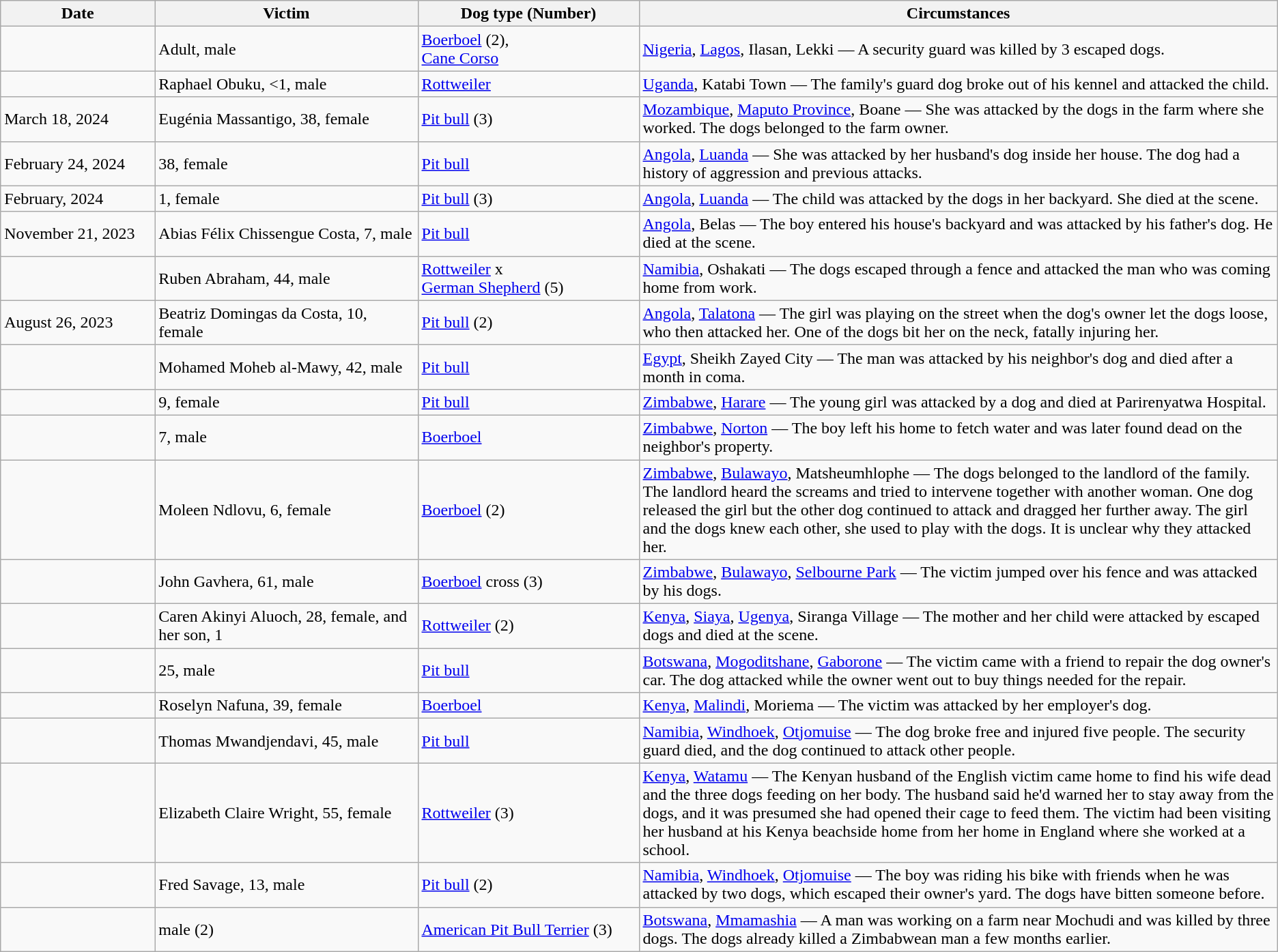<table class="wikitable sortable">
<tr>
<th width="85">Date</th>
<th style="width:150px;">Victim</th>
<th style="width:125px;">Dog type (Number)</th>
<th width="50%">Circumstances</th>
</tr>
<tr>
<td></td>
<td>Adult, male</td>
<td><a href='#'>Boerboel</a> (2),<br><a href='#'>Cane Corso</a></td>
<td><a href='#'>Nigeria</a>, <a href='#'>Lagos</a>, Ilasan, Lekki — A security guard was killed by 3 escaped dogs.</td>
</tr>
<tr>
<td></td>
<td>Raphael Obuku, <1, male</td>
<td><a href='#'>Rottweiler</a></td>
<td><a href='#'>Uganda</a>, Katabi Town — The family's guard dog broke out of his kennel and attacked the child.</td>
</tr>
<tr>
<td>March 18, 2024</td>
<td>Eugénia Massantigo, 38, female</td>
<td><a href='#'>Pit bull</a> (3)</td>
<td><a href='#'>Mozambique</a>, <a href='#'>Maputo Province</a>, Boane — She was attacked by the dogs in the farm where she worked. The dogs belonged to the farm owner.</td>
</tr>
<tr>
<td>February 24, 2024</td>
<td>38, female</td>
<td><a href='#'>Pit bull</a></td>
<td><a href='#'>Angola</a>, <a href='#'>Luanda</a> — She was attacked by her husband's dog inside her house. The dog had a history of aggression and previous attacks.</td>
</tr>
<tr>
<td>February, 2024</td>
<td>1, female</td>
<td><a href='#'>Pit bull</a> (3)</td>
<td><a href='#'>Angola</a>, <a href='#'>Luanda</a> — The child was attacked by the dogs in her backyard. She died at the scene.</td>
</tr>
<tr>
<td>November 21, 2023</td>
<td>Abias Félix Chissengue Costa, 7, male</td>
<td><a href='#'>Pit bull</a></td>
<td><a href='#'>Angola</a>, Belas — The boy entered his house's backyard and was attacked by his father's dog. He died at the scene.</td>
</tr>
<tr>
<td></td>
<td>Ruben Abraham, 44, male</td>
<td><a href='#'>Rottweiler</a> x<br><a href='#'>German Shepherd</a> (5)</td>
<td><a href='#'>Namibia</a>, Oshakati — The dogs escaped through a fence and attacked the man who was coming home from work.</td>
</tr>
<tr>
<td>August 26, 2023</td>
<td>Beatriz Domingas da Costa, 10, female</td>
<td><a href='#'>Pit bull</a> (2)</td>
<td><a href='#'>Angola</a>, <a href='#'>Talatona</a> — The girl was playing on the street when the dog's owner let the dogs loose, who then attacked her. One of the dogs bit her on the neck, fatally injuring her.</td>
</tr>
<tr>
<td></td>
<td>Mohamed Moheb al-Mawy, 42, male</td>
<td><a href='#'>Pit bull</a></td>
<td><a href='#'>Egypt</a>, Sheikh Zayed City — The man was attacked by his neighbor's dog and died after a month in coma.</td>
</tr>
<tr>
<td></td>
<td>9, female</td>
<td><a href='#'>Pit bull</a></td>
<td><a href='#'>Zimbabwe</a>, <a href='#'>Harare</a> —  The young girl was attacked by a dog and died at Parirenyatwa Hospital.</td>
</tr>
<tr>
<td></td>
<td>7, male</td>
<td><a href='#'>Boerboel</a></td>
<td><a href='#'>Zimbabwe</a>, <a href='#'>Norton</a> — The boy left his home to fetch water and was later found dead on the neighbor's property.</td>
</tr>
<tr>
<td></td>
<td>Moleen Ndlovu, 6, female</td>
<td><a href='#'>Boerboel</a> (2)</td>
<td><a href='#'>Zimbabwe</a>, <a href='#'>Bulawayo</a>, Matsheumhlophe — The dogs belonged to the landlord of the family. The landlord heard the screams and tried to intervene together with another woman. One dog released the girl but the other dog continued to attack and dragged her further away. The girl and the dogs knew each other, she used to play with the dogs.  It is unclear why they attacked her.</td>
</tr>
<tr>
<td></td>
<td>John Gavhera, 61, male</td>
<td><a href='#'>Boerboel</a> cross (3)</td>
<td><a href='#'>Zimbabwe</a>, <a href='#'>Bulawayo</a>, <a href='#'>Selbourne Park</a> — The victim jumped over his fence and was attacked by his dogs.</td>
</tr>
<tr>
<td></td>
<td>Caren Akinyi Aluoch, 28, female, and her son, 1</td>
<td><a href='#'>Rottweiler</a> (2)</td>
<td><a href='#'>Kenya</a>, <a href='#'>Siaya</a>, <a href='#'>Ugenya</a>, Siranga Village — The mother and her child were attacked by escaped dogs and died at the scene.</td>
</tr>
<tr>
<td></td>
<td>25, male</td>
<td><a href='#'>Pit bull</a></td>
<td><a href='#'>Botswana</a>, <a href='#'>Mogoditshane</a>, <a href='#'>Gaborone</a> — The victim came with a friend to repair the dog owner's car. The dog attacked while the owner went out to buy things needed for the repair.</td>
</tr>
<tr>
<td></td>
<td>Roselyn Nafuna, 39, female</td>
<td><a href='#'>Boerboel</a></td>
<td><a href='#'>Kenya</a>, <a href='#'>Malindi</a>, Moriema — The victim was attacked by her employer's dog.</td>
</tr>
<tr>
<td></td>
<td>Thomas Mwandjendavi, 45, male</td>
<td><a href='#'>Pit bull</a></td>
<td><a href='#'>Namibia</a>, <a href='#'>Windhoek</a>, <a href='#'>Otjomuise</a> — The dog broke free and injured five people. The security guard died, and the dog continued to attack other people.</td>
</tr>
<tr>
<td></td>
<td>Elizabeth Claire Wright, 55, female</td>
<td><a href='#'>Rottweiler</a> (3)</td>
<td><a href='#'>Kenya</a>, <a href='#'>Watamu</a> — The Kenyan husband of the English victim came home to find his wife dead and the three dogs feeding on her body. The husband said he'd warned her to stay away from the dogs, and it was presumed she had opened their cage to feed them. The victim had been visiting her husband at his Kenya beachside home from her home in England where she worked at a school.</td>
</tr>
<tr>
<td></td>
<td>Fred Savage, 13, male</td>
<td><a href='#'>Pit bull</a> (2)</td>
<td><a href='#'>Namibia</a>, <a href='#'>Windhoek</a>, <a href='#'>Otjomuise</a> — The boy was riding his bike with friends when he was attacked by two dogs, which escaped their owner's yard. The dogs have bitten someone before.</td>
</tr>
<tr>
<td></td>
<td>male (2)</td>
<td><a href='#'>American Pit Bull Terrier</a> (3)</td>
<td><a href='#'>Botswana</a>, <a href='#'>Mmamashia</a> — A man was working on a farm near Mochudi and was killed by three dogs. The dogs already killed a Zimbabwean man a few months earlier.</td>
</tr>
</table>
